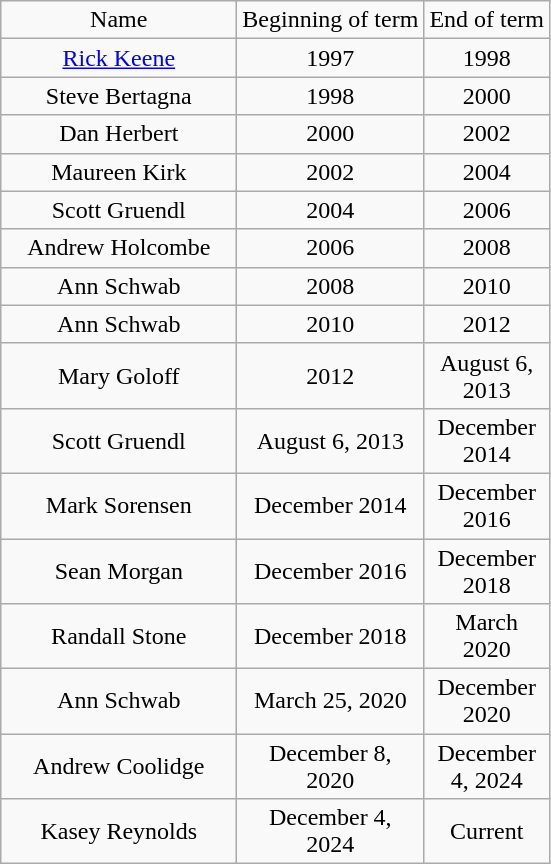<table class="wikitable"  border ="1" style="text-align:center">
<tr>
<td width="150pt" align="center">Name</td>
<td width="75pt" align="center">Beginning of term</td>
<td width="75pt" align="center">End of term</td>
</tr>
<tr>
<td><a href='#'>Rick Keene</a></td>
<td>1997</td>
<td>1998</td>
</tr>
<tr>
<td>Steve Bertagna</td>
<td>1998</td>
<td>2000</td>
</tr>
<tr>
<td>Dan Herbert</td>
<td>2000</td>
<td>2002</td>
</tr>
<tr>
<td>Maureen Kirk</td>
<td>2002</td>
<td>2004</td>
</tr>
<tr>
<td>Scott Gruendl</td>
<td>2004</td>
<td>2006</td>
</tr>
<tr>
<td>Andrew Holcombe</td>
<td>2006</td>
<td>2008</td>
</tr>
<tr>
<td>Ann Schwab</td>
<td>2008</td>
<td>2010</td>
</tr>
<tr>
<td>Ann Schwab</td>
<td>2010</td>
<td>2012</td>
</tr>
<tr>
<td>Mary Goloff</td>
<td>2012</td>
<td>August 6, 2013</td>
</tr>
<tr>
<td>Scott Gruendl</td>
<td>August 6, 2013</td>
<td>December 2014</td>
</tr>
<tr>
<td>Mark Sorensen</td>
<td>December 2014</td>
<td>December 2016</td>
</tr>
<tr>
<td>Sean Morgan</td>
<td>December 2016</td>
<td>December 2018</td>
</tr>
<tr>
<td>Randall Stone</td>
<td>December 2018</td>
<td>March 2020</td>
</tr>
<tr>
<td>Ann Schwab</td>
<td>March 25, 2020</td>
<td>December 2020</td>
</tr>
<tr>
<td>Andrew Coolidge</td>
<td>December 8, 2020</td>
<td>December 4, 2024</td>
</tr>
<tr>
<td>Kasey Reynolds</td>
<td>December 4, 2024</td>
<td>Current</td>
</tr>
</table>
